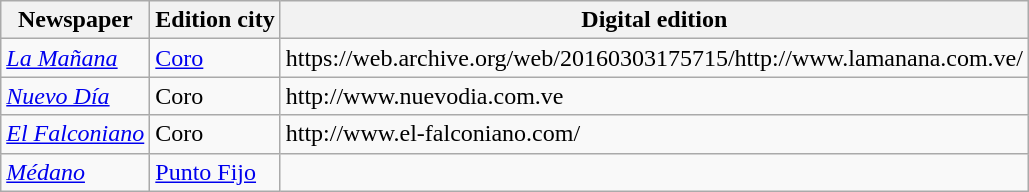<table class="wikitable sortable">
<tr align="center">
<th>Newspaper</th>
<th>Edition city</th>
<th>Digital edition</th>
</tr>
<tr>
<td><em><a href='#'>La Mañana</a></em></td>
<td><a href='#'>Coro</a></td>
<td>https://web.archive.org/web/20160303175715/http://www.lamanana.com.ve/</td>
</tr>
<tr>
<td><em><a href='#'>Nuevo Día</a></em></td>
<td>Coro</td>
<td>http://www.nuevodia.com.ve</td>
</tr>
<tr>
<td><em><a href='#'>El Falconiano</a></em></td>
<td>Coro</td>
<td>http://www.el-falconiano.com/</td>
</tr>
<tr>
<td><em><a href='#'>Médano</a></em></td>
<td><a href='#'>Punto Fijo</a></td>
</tr>
</table>
